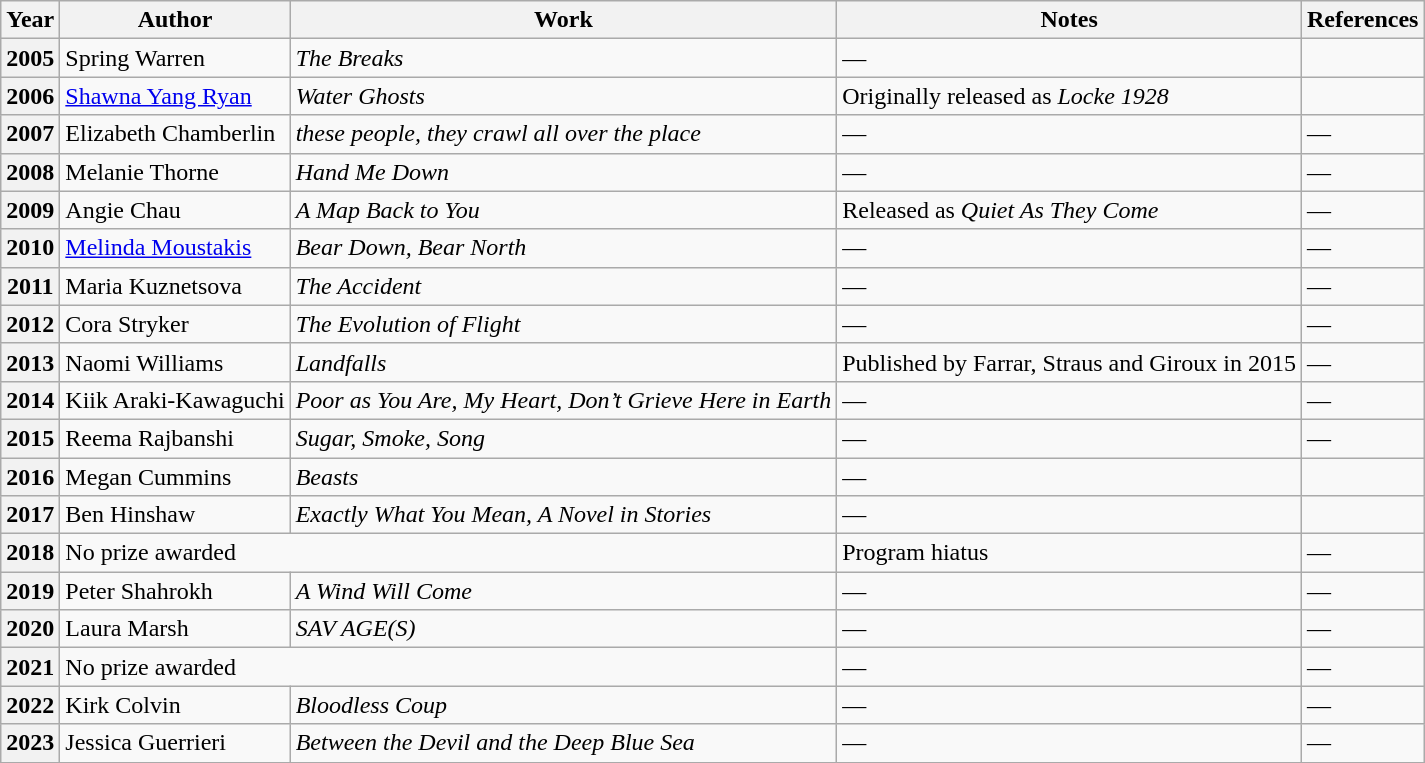<table class="wikitable sortable">
<tr>
<th>Year</th>
<th>Author</th>
<th>Work</th>
<th>Notes</th>
<th>References</th>
</tr>
<tr>
<th><strong>2005</strong></th>
<td>Spring Warren</td>
<td><em>The Breaks</em></td>
<td>—</td>
<td></td>
</tr>
<tr>
<th><strong>2006</strong></th>
<td><a href='#'>Shawna Yang Ryan</a></td>
<td><em>Water Ghosts</em></td>
<td>Originally released as <em>Locke 1928</em></td>
<td></td>
</tr>
<tr>
<th><strong>2007</strong></th>
<td>Elizabeth Chamberlin</td>
<td><em>these people, they crawl all over the place</em></td>
<td>—</td>
<td>—</td>
</tr>
<tr>
<th><strong>2008</strong></th>
<td>Melanie Thorne</td>
<td><em>Hand Me Down</em></td>
<td>—</td>
<td>—</td>
</tr>
<tr>
<th><strong>2009</strong></th>
<td>Angie Chau</td>
<td><em>A Map Back to You</em></td>
<td>Released as <em>Quiet As They Come</em></td>
<td>—</td>
</tr>
<tr>
<th><strong>2010</strong></th>
<td><a href='#'>Melinda Moustakis</a></td>
<td><em>Bear Down, Bear North</em></td>
<td>—</td>
<td>—</td>
</tr>
<tr>
<th><strong>2011</strong></th>
<td>Maria Kuznetsova</td>
<td><em>The Accident</em></td>
<td>—</td>
<td>—</td>
</tr>
<tr>
<th><strong>2012</strong></th>
<td>Cora Stryker</td>
<td><em>The Evolution of Flight</em></td>
<td>—</td>
<td>—</td>
</tr>
<tr>
<th><strong>2013</strong></th>
<td>Naomi Williams</td>
<td><em>Landfalls</em></td>
<td>Published by Farrar, Straus and Giroux in 2015</td>
<td>—</td>
</tr>
<tr>
<th><strong>2014</strong></th>
<td>Kiik Araki-Kawaguchi</td>
<td><em>Poor as You Are, My Heart, Don’t Grieve Here in Earth</em></td>
<td>—</td>
<td>—</td>
</tr>
<tr>
<th><strong>2015</strong></th>
<td>Reema Rajbanshi</td>
<td><em>Sugar, Smoke, Song</em></td>
<td>—</td>
<td>—</td>
</tr>
<tr>
<th><strong>2016</strong></th>
<td>Megan Cummins</td>
<td><em>Beasts</em></td>
<td>—</td>
<td></td>
</tr>
<tr>
<th><strong>2017</strong></th>
<td>Ben Hinshaw</td>
<td><em>Exactly What You Mean, A Novel in Stories</em></td>
<td>—</td>
<td></td>
</tr>
<tr>
<th><strong>2018</strong></th>
<td colspan="2">No prize awarded</td>
<td>Program hiatus</td>
<td>—</td>
</tr>
<tr>
<th><strong>2019</strong></th>
<td>Peter Shahrokh</td>
<td><em>A Wind Will Come</em></td>
<td>—</td>
<td>—</td>
</tr>
<tr>
<th><strong>2020</strong></th>
<td>Laura Marsh</td>
<td><em>SAV AGE(S)</em></td>
<td>—</td>
<td>—</td>
</tr>
<tr>
<th><strong>2021</strong></th>
<td colspan="2">No prize awarded</td>
<td>—</td>
<td>—</td>
</tr>
<tr>
<th><strong>2022</strong></th>
<td>Kirk Colvin</td>
<td><em>Bloodless Coup</em></td>
<td>—</td>
<td>—</td>
</tr>
<tr>
<th><strong>2023</strong></th>
<td>Jessica Guerrieri</td>
<td><em>Between the Devil and the Deep Blue Sea</em></td>
<td>—</td>
<td>—</td>
</tr>
</table>
